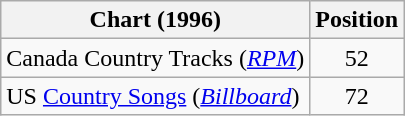<table class="wikitable sortable">
<tr>
<th scope="col">Chart (1996)</th>
<th scope="col">Position</th>
</tr>
<tr>
<td>Canada Country Tracks (<em><a href='#'>RPM</a></em>)</td>
<td align="center">52</td>
</tr>
<tr>
<td>US <a href='#'>Country Songs</a> (<em><a href='#'>Billboard</a></em>)</td>
<td align="center">72</td>
</tr>
</table>
